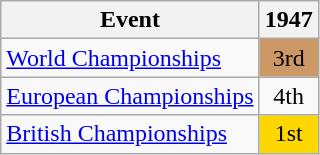<table class="wikitable">
<tr>
<th>Event</th>
<th>1947</th>
</tr>
<tr>
<td><a href='#'>World Championships</a></td>
<td align="center" bgcolor="cc9966">3rd</td>
</tr>
<tr>
<td><a href='#'>European Championships</a></td>
<td align="center">4th</td>
</tr>
<tr>
<td><a href='#'>British Championships</a></td>
<td align="center" bgcolor="gold">1st</td>
</tr>
</table>
